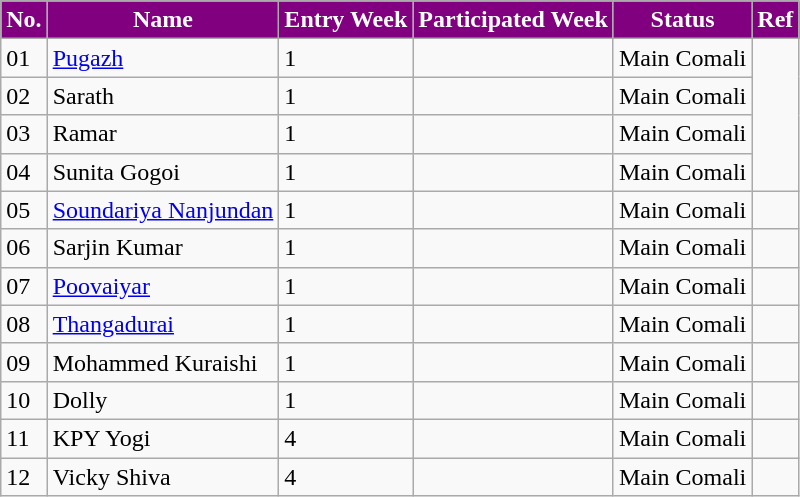<table class="wikitable" style="align:center;">
<tr>
<th scope="col" style="background:Purple;color:white">No.</th>
<th scope="col" style="background:Purple;color:white">Name</th>
<th scope="col" style="background:Purple;color:white">Entry Week</th>
<th scope="col" style="background:Purple;color:white">Participated Week</th>
<th scope="col" style="background:Purple;color:white">Status</th>
<th scope="col" style="background:Purple;color:white">Ref</th>
</tr>
<tr>
<td>01</td>
<td><a href='#'>Pugazh</a></td>
<td>1</td>
<td></td>
<td>Main Comali</td>
<td rowspan=4></td>
</tr>
<tr>
<td>02</td>
<td>Sarath</td>
<td>1</td>
<td></td>
<td>Main Comali</td>
</tr>
<tr>
<td>03</td>
<td>Ramar</td>
<td>1</td>
<td></td>
<td>Main Comali</td>
</tr>
<tr>
<td>04</td>
<td>Sunita Gogoi</td>
<td>1</td>
<td></td>
<td>Main Comali</td>
</tr>
<tr>
<td>05</td>
<td><a href='#'>Soundariya Nanjundan</a></td>
<td>1</td>
<td></td>
<td>Main Comali</td>
<td></td>
</tr>
<tr>
<td>06</td>
<td>Sarjin Kumar</td>
<td>1</td>
<td></td>
<td>Main Comali</td>
<td></td>
</tr>
<tr>
<td>07</td>
<td><a href='#'>Poovaiyar</a></td>
<td>1</td>
<td></td>
<td>Main Comali</td>
<td></td>
</tr>
<tr>
<td>08</td>
<td><a href='#'>Thangadurai</a></td>
<td>1</td>
<td></td>
<td>Main Comali</td>
<td></td>
</tr>
<tr>
<td>09</td>
<td>Mohammed Kuraishi</td>
<td>1</td>
<td></td>
<td>Main Comali</td>
<td></td>
</tr>
<tr>
<td>10</td>
<td>Dolly</td>
<td>1</td>
<td></td>
<td>Main Comali</td>
<td></td>
</tr>
<tr>
<td>11</td>
<td>KPY Yogi</td>
<td>4</td>
<td></td>
<td>Main Comali</td>
<td></td>
</tr>
<tr>
<td>12</td>
<td>Vicky Shiva</td>
<td>4</td>
<td></td>
<td>Main Comali</td>
<td></td>
</tr>
</table>
